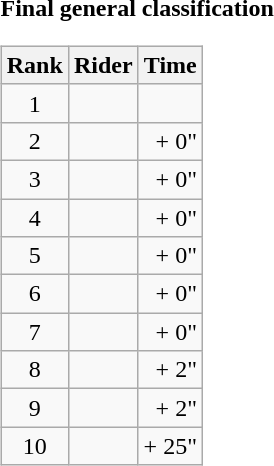<table>
<tr>
<td><strong>Final general classification</strong><br><table class="wikitable">
<tr>
<th scope="col">Rank</th>
<th scope="col">Rider</th>
<th scope="col">Time</th>
</tr>
<tr>
<td style="text-align:center;">1</td>
<td></td>
<td style="text-align:right;"></td>
</tr>
<tr>
<td style="text-align:center;">2</td>
<td></td>
<td style="text-align:right;">+ 0"</td>
</tr>
<tr>
<td style="text-align:center;">3</td>
<td></td>
<td style="text-align:right;">+ 0"</td>
</tr>
<tr>
<td style="text-align:center;">4</td>
<td></td>
<td style="text-align:right;">+ 0"</td>
</tr>
<tr>
<td style="text-align:center;">5</td>
<td></td>
<td style="text-align:right;">+ 0"</td>
</tr>
<tr>
<td style="text-align:center;">6</td>
<td></td>
<td style="text-align:right;">+ 0"</td>
</tr>
<tr>
<td style="text-align:center;">7</td>
<td></td>
<td style="text-align:right;">+ 0"</td>
</tr>
<tr>
<td style="text-align:center;">8</td>
<td></td>
<td style="text-align:right;">+ 2"</td>
</tr>
<tr>
<td style="text-align:center;">9</td>
<td></td>
<td style="text-align:right;">+ 2"</td>
</tr>
<tr>
<td style="text-align:center;">10</td>
<td></td>
<td style="text-align:right;">+ 25"</td>
</tr>
</table>
</td>
</tr>
</table>
